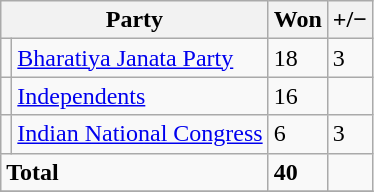<table class="sortable wikitable">
<tr>
<th colspan="2">Party</th>
<th>Won</th>
<th><strong>+/−</strong></th>
</tr>
<tr>
<td></td>
<td><a href='#'>Bharatiya Janata Party</a></td>
<td>18</td>
<td>3</td>
</tr>
<tr>
<td></td>
<td><a href='#'>Independents</a></td>
<td>16</td>
<td></td>
</tr>
<tr>
<td></td>
<td><a href='#'>Indian National Congress</a></td>
<td>6</td>
<td>3</td>
</tr>
<tr>
<td colspan="2"><strong>Total</strong></td>
<td><strong>40</strong></td>
<td></td>
</tr>
<tr>
</tr>
</table>
